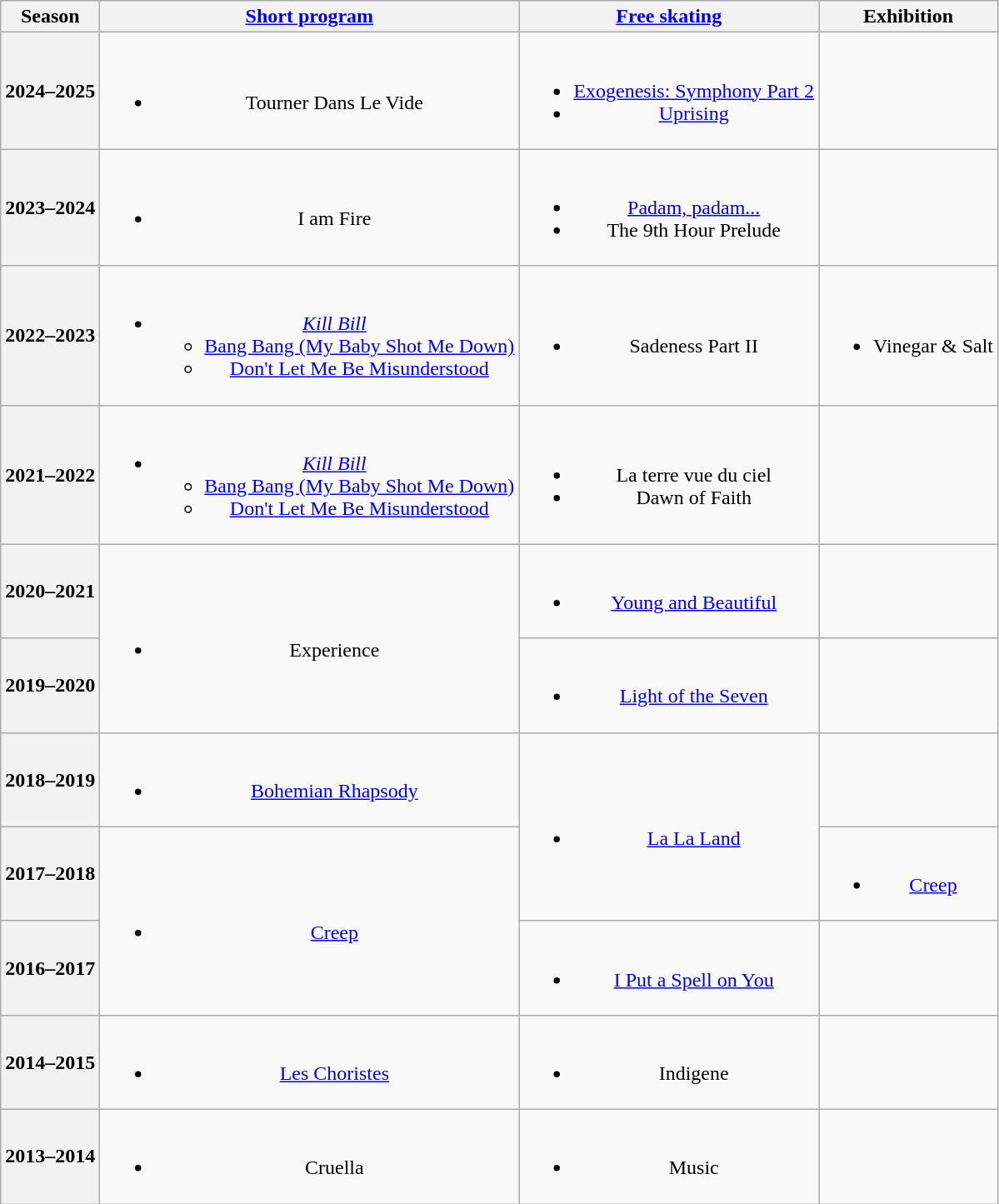<table class=wikitable style=text-align:center>
<tr>
<th>Season</th>
<th><a href='#'>Short program</a></th>
<th><a href='#'>Free skating</a></th>
<th>Exhibition</th>
</tr>
<tr>
<th>2024–2025 <br> </th>
<td><br><ul><li>Tourner Dans Le Vide <br> </li></ul></td>
<td><br><ul><li><a href='#'>Exogenesis: Symphony Part 2</a></li><li><a href='#'>Uprising</a> <br> </li></ul></td>
<td></td>
</tr>
<tr>
<th>2023–2024 <br></th>
<td><br><ul><li>I am Fire <br> </li></ul></td>
<td><br><ul><li><a href='#'>Padam, padam...</a></li><li>The 9th Hour Prelude <br> </li></ul></td>
<td></td>
</tr>
<tr>
<th>2022–2023 <br></th>
<td><br><ul><li><em><a href='#'>Kill Bill</a></em><ul><li><a href='#'>Bang Bang (My Baby Shot Me Down)</a> <br></li><li><a href='#'>Don't Let Me Be Misunderstood</a> <br></li></ul></li></ul></td>
<td><br><ul><li>Sadeness Part II <br></li></ul></td>
<td><br><ul><li>Vinegar & Salt <br></li></ul></td>
</tr>
<tr>
<th>2021–2022 <br></th>
<td><br><ul><li><em><a href='#'>Kill Bill</a></em><ul><li><a href='#'>Bang Bang (My Baby Shot Me Down)</a> <br></li><li><a href='#'>Don't Let Me Be Misunderstood</a> <br></li></ul></li></ul></td>
<td><br><ul><li>La terre vue du ciel <br></li><li>Dawn of Faith <br></li></ul></td>
<td></td>
</tr>
<tr>
<th>2020–2021 <br></th>
<td rowspan=2><br><ul><li>Experience <br></li></ul></td>
<td><br><ul><li><a href='#'>Young and Beautiful</a> <br></li></ul></td>
<td></td>
</tr>
<tr>
<th>2019–2020 <br></th>
<td><br><ul><li><a href='#'>Light of the Seven</a> <br></li></ul></td>
<td></td>
</tr>
<tr>
<th>2018–2019 <br></th>
<td><br><ul><li><a href='#'>Bohemian Rhapsody</a> <br></li></ul></td>
<td rowspan=2><br><ul><li><a href='#'>La La Land</a> <br></li></ul></td>
<td></td>
</tr>
<tr>
<th>2017–2018 <br></th>
<td rowspan=2><br><ul><li><a href='#'>Creep</a> <br></li></ul></td>
<td><br><ul><li><a href='#'>Creep</a> <br></li></ul></td>
</tr>
<tr>
<th>2016–2017</th>
<td><br><ul><li><a href='#'>I Put a Spell on You</a> <br></li></ul></td>
<td></td>
</tr>
<tr>
<th>2014–2015 <br></th>
<td><br><ul><li><a href='#'>Les Choristes</a> <br></li></ul></td>
<td><br><ul><li>Indigene</li></ul></td>
<td></td>
</tr>
<tr>
<th>2013–2014 <br></th>
<td><br><ul><li>Cruella</li></ul></td>
<td><br><ul><li>Music <br></li></ul></td>
<td></td>
</tr>
</table>
